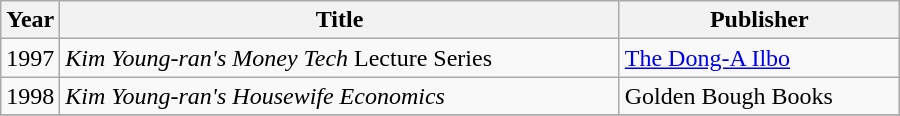<table class="wikitable" style="width:600px">
<tr>
<th width=10>Year</th>
<th>Title</th>
<th>Publisher</th>
</tr>
<tr>
<td>1997</td>
<td><em>Kim Young-ran's Money Tech</em> Lecture Series</td>
<td><a href='#'>The Dong-A Ilbo</a></td>
</tr>
<tr>
<td>1998</td>
<td><em>Kim Young-ran's Housewife Economics</em></td>
<td>Golden Bough Books</td>
</tr>
<tr>
</tr>
</table>
